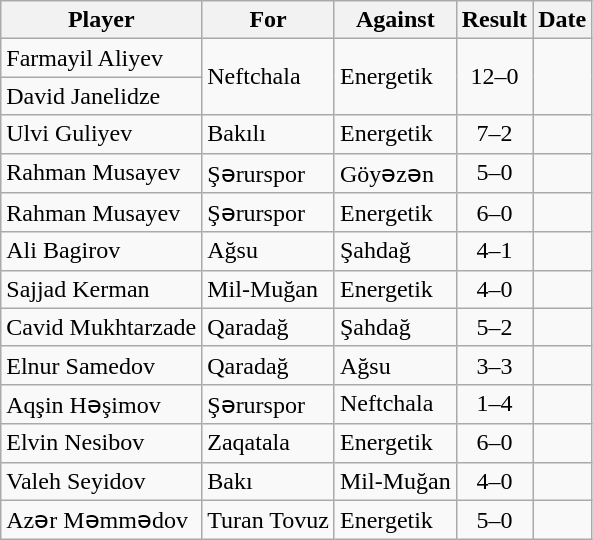<table class="wikitable sortable">
<tr>
<th>Player</th>
<th>For</th>
<th>Against</th>
<th style="text-align:center">Result</th>
<th>Date</th>
</tr>
<tr>
<td> Farmayil Aliyev</td>
<td rowspan=2>Neftchala</td>
<td rowspan=2>Energetik</td>
<td rowspan=2 style="text-align:center;">12–0</td>
<td rowspan=2></td>
</tr>
<tr>
<td> David Janelidze</td>
</tr>
<tr>
<td> Ulvi Guliyev</td>
<td>Bakılı</td>
<td>Energetik</td>
<td style="text-align:center;">7–2</td>
<td></td>
</tr>
<tr>
<td> Rahman Musayev</td>
<td>Şərurspor</td>
<td>Göyəzən</td>
<td style="text-align:center;">5–0</td>
<td></td>
</tr>
<tr>
<td> Rahman Musayev</td>
<td>Şərurspor</td>
<td>Energetik</td>
<td style="text-align:center;">6–0</td>
<td></td>
</tr>
<tr>
<td> Ali Bagirov</td>
<td>Ağsu</td>
<td>Şahdağ</td>
<td style="text-align:center;">4–1</td>
<td></td>
</tr>
<tr>
<td> Sajjad Kerman</td>
<td>Mil-Muğan</td>
<td>Energetik</td>
<td style="text-align:center;">4–0</td>
<td></td>
</tr>
<tr>
<td> Cavid Mukhtarzade</td>
<td>Qaradağ</td>
<td>Şahdağ</td>
<td style="text-align:center;">5–2</td>
<td></td>
</tr>
<tr>
<td> Elnur Samedov</td>
<td>Qaradağ</td>
<td>Ağsu</td>
<td style="text-align:center;">3–3</td>
<td></td>
</tr>
<tr>
<td> Aqşin Həşimov</td>
<td>Şərurspor</td>
<td>Neftchala</td>
<td style="text-align:center;">1–4</td>
<td></td>
</tr>
<tr>
<td> Elvin Nesibov</td>
<td>Zaqatala</td>
<td>Energetik</td>
<td style="text-align:center;">6–0</td>
<td></td>
</tr>
<tr>
<td> Valeh Seyidov</td>
<td>Bakı</td>
<td>Mil-Muğan</td>
<td style="text-align:center;">4–0</td>
<td></td>
</tr>
<tr>
<td> Azər Məmmədov</td>
<td>Turan Tovuz</td>
<td>Energetik</td>
<td style="text-align:center;">5–0</td>
<td></td>
</tr>
</table>
